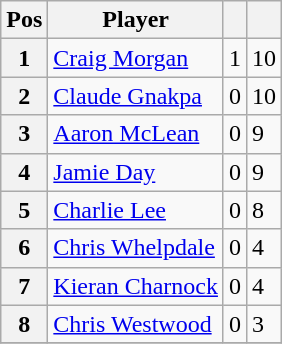<table class="wikitable">
<tr>
<th>Pos</th>
<th>Player</th>
<th></th>
<th></th>
</tr>
<tr>
<th>1</th>
<td> <a href='#'>Craig Morgan</a></td>
<td>1</td>
<td>10</td>
</tr>
<tr>
<th>2</th>
<td> <a href='#'>Claude Gnakpa</a></td>
<td>0</td>
<td>10</td>
</tr>
<tr>
<th>3</th>
<td> <a href='#'>Aaron McLean</a></td>
<td>0</td>
<td>9</td>
</tr>
<tr>
<th>4</th>
<td> <a href='#'>Jamie Day</a></td>
<td>0</td>
<td>9</td>
</tr>
<tr>
<th>5</th>
<td> <a href='#'>Charlie Lee</a></td>
<td>0</td>
<td>8</td>
</tr>
<tr>
<th>6</th>
<td> <a href='#'>Chris Whelpdale</a></td>
<td>0</td>
<td>4</td>
</tr>
<tr>
<th>7</th>
<td> <a href='#'>Kieran Charnock</a></td>
<td>0</td>
<td>4</td>
</tr>
<tr>
<th>8</th>
<td> <a href='#'>Chris Westwood</a></td>
<td>0</td>
<td>3</td>
</tr>
<tr>
</tr>
</table>
